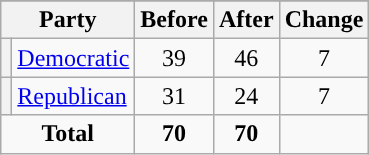<table class="wikitable" style="text-align:center;">
<tr>
</tr>
<tr>
<th colspan=2>Party</th>
<th>Before</th>
<th>After</th>
<th>Change</th>
</tr>
<tr>
<th style="background-color:"></th>
<td style="text-align:left;"><a href='#'>Democratic</a></td>
<td>39</td>
<td>46</td>
<td> 7</td>
</tr>
<tr>
<th style="background-color:"></th>
<td style="text-align:left;"><a href='#'>Republican</a></td>
<td>31</td>
<td>24</td>
<td> 7</td>
</tr>
<tr>
<td colspan=2><strong>Total</strong></td>
<td><strong>70</strong></td>
<td><strong>70</strong></td>
<td></td>
</tr>
</table>
